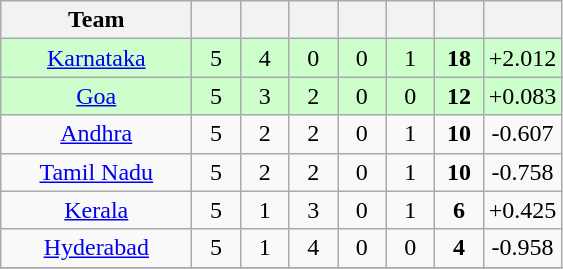<table class="wikitable" style="text-align:center">
<tr>
<th style="width:120px">Team</th>
<th style="width:25px"></th>
<th style="width:25px"></th>
<th style="width:25px"></th>
<th style="width:25px"></th>
<th style="width:25px"></th>
<th style="width:25px"></th>
<th style="width:40px;"></th>
</tr>
<tr style="background:#cfc;">
<td><a href='#'>Karnataka</a></td>
<td>5</td>
<td>4</td>
<td>0</td>
<td>0</td>
<td>1</td>
<td><strong>18</strong></td>
<td>+2.012</td>
</tr>
<tr style="background:#cfc;">
<td><a href='#'>Goa</a></td>
<td>5</td>
<td>3</td>
<td>2</td>
<td>0</td>
<td>0</td>
<td><strong>12</strong></td>
<td>+0.083</td>
</tr>
<tr>
<td><a href='#'>Andhra</a></td>
<td>5</td>
<td>2</td>
<td>2</td>
<td>0</td>
<td>1</td>
<td><strong>10</strong></td>
<td>-0.607</td>
</tr>
<tr>
<td><a href='#'>Tamil Nadu</a></td>
<td>5</td>
<td>2</td>
<td>2</td>
<td>0</td>
<td>1</td>
<td><strong>10</strong></td>
<td>-0.758</td>
</tr>
<tr>
<td><a href='#'>Kerala</a></td>
<td>5</td>
<td>1</td>
<td>3</td>
<td>0</td>
<td>1</td>
<td><strong>6</strong></td>
<td>+0.425</td>
</tr>
<tr>
<td><a href='#'>Hyderabad</a></td>
<td>5</td>
<td>1</td>
<td>4</td>
<td>0</td>
<td>0</td>
<td><strong>4</strong></td>
<td>-0.958</td>
</tr>
<tr>
</tr>
</table>
